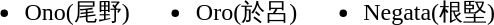<table>
<tr valign="top">
<td><br><ul><li>Ono(尾野)</li></ul></td>
<td><br><ul><li>Oro(於呂)</li></ul></td>
<td><br><ul><li>Negata(根堅)</li></ul></td>
</tr>
</table>
